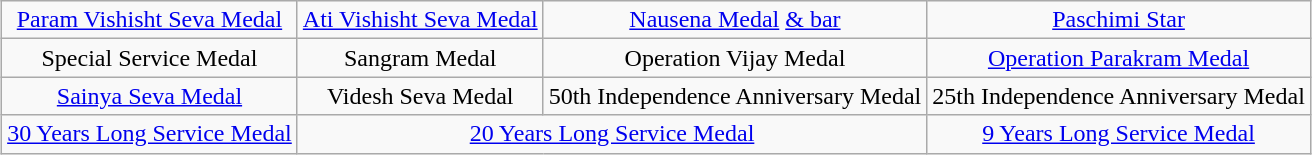<table class="wikitable" style="margin:1em auto; text-align:center;">
<tr>
<td><a href='#'>Param Vishisht Seva Medal</a></td>
<td><a href='#'>Ati Vishisht Seva Medal</a></td>
<td><a href='#'>Nausena Medal</a> <a href='#'>& bar</a></td>
<td><a href='#'>Paschimi Star</a></td>
</tr>
<tr>
<td>Special Service Medal</td>
<td>Sangram Medal</td>
<td>Operation Vijay Medal</td>
<td><a href='#'>Operation Parakram Medal</a></td>
</tr>
<tr>
<td><a href='#'>Sainya Seva Medal</a></td>
<td>Videsh Seva Medal</td>
<td>50th Independence Anniversary Medal</td>
<td>25th Independence Anniversary Medal</td>
</tr>
<tr>
<td colspan="1"><a href='#'>30 Years Long Service Medal</a></td>
<td colspan="2"><a href='#'>20 Years Long Service Medal</a></td>
<td colspan="1"><a href='#'>9 Years Long Service Medal</a></td>
</tr>
</table>
